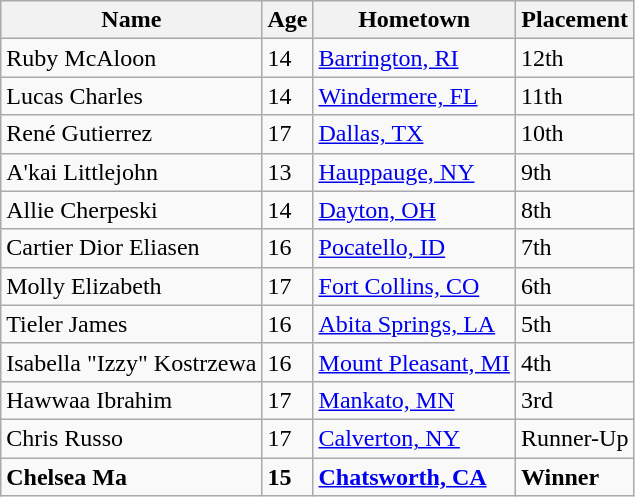<table class="wikitable">
<tr>
<th>Name</th>
<th>Age</th>
<th>Hometown</th>
<th>Placement</th>
</tr>
<tr>
<td>Ruby McAloon</td>
<td>14</td>
<td><a href='#'>Barrington, RI</a></td>
<td>12th</td>
</tr>
<tr>
<td>Lucas Charles</td>
<td>14</td>
<td><a href='#'>Windermere, FL</a></td>
<td>11th</td>
</tr>
<tr>
<td>René Gutierrez</td>
<td>17</td>
<td><a href='#'>Dallas, TX</a></td>
<td>10th</td>
</tr>
<tr>
<td>A'kai Littlejohn</td>
<td>13</td>
<td><a href='#'>Hauppauge, NY</a></td>
<td>9th</td>
</tr>
<tr>
<td>Allie Cherpeski</td>
<td>14</td>
<td><a href='#'>Dayton, OH</a></td>
<td>8th</td>
</tr>
<tr>
<td>Cartier Dior Eliasen</td>
<td>16</td>
<td><a href='#'>Pocatello, ID</a></td>
<td>7th</td>
</tr>
<tr>
<td>Molly Elizabeth</td>
<td>17</td>
<td><a href='#'>Fort Collins, CO</a></td>
<td>6th</td>
</tr>
<tr>
<td>Tieler James</td>
<td>16</td>
<td><a href='#'>Abita Springs, LA</a></td>
<td>5th</td>
</tr>
<tr>
<td>Isabella "Izzy" Kostrzewa</td>
<td>16</td>
<td><a href='#'>Mount Pleasant, MI</a></td>
<td>4th</td>
</tr>
<tr>
<td>Hawwaa Ibrahim</td>
<td>17</td>
<td><a href='#'>Mankato, MN</a></td>
<td>3rd</td>
</tr>
<tr>
<td>Chris Russo</td>
<td>17</td>
<td><a href='#'>Calverton, NY</a></td>
<td>Runner-Up</td>
</tr>
<tr>
<td><strong>Chelsea Ma</strong></td>
<td><strong>15</strong></td>
<td><strong><a href='#'>Chatsworth, CA</a></strong></td>
<td><strong>Winner</strong></td>
</tr>
</table>
